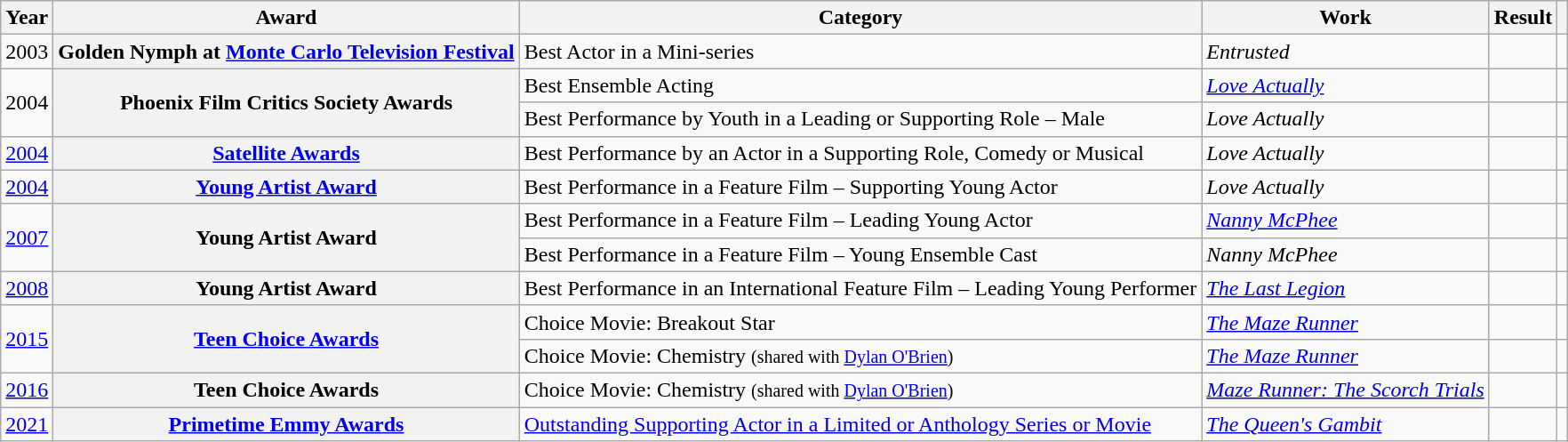<table class="wikitable sortable plainrowheaders">
<tr>
<th scope="col">Year</th>
<th scope="col">Award</th>
<th scope="col">Category</th>
<th scope="col">Work</th>
<th scope="col">Result</th>
<th scope="col" class="unsortable"></th>
</tr>
<tr>
<td>2003</td>
<th scope="row">Golden Nymph at <a href='#'>Monte Carlo Television Festival</a></th>
<td>Best Actor in a Mini-series</td>
<td><em>Entrusted</em></td>
<td></td>
<td></td>
</tr>
<tr>
<td rowspan="2">2004</td>
<th scope="row" rowspan="2">Phoenix Film Critics Society Awards</th>
<td>Best Ensemble Acting</td>
<td><em><a href='#'>Love Actually</a></em></td>
<td></td>
<td></td>
</tr>
<tr>
<td>Best Performance by Youth in a Leading or Supporting Role – Male</td>
<td><em>Love Actually</em></td>
<td></td>
<td></td>
</tr>
<tr>
<td><a href='#'>2004</a></td>
<th scope="row"><a href='#'>Satellite Awards</a></th>
<td>Best Performance by an Actor in a Supporting Role, Comedy or Musical</td>
<td><em>Love Actually</em></td>
<td></td>
<td></td>
</tr>
<tr>
<td><a href='#'>2004</a></td>
<th scope="row"><a href='#'>Young Artist Award</a></th>
<td>Best Performance in a Feature Film – Supporting Young Actor</td>
<td><em>Love Actually</em></td>
<td></td>
<td></td>
</tr>
<tr>
<td rowspan="2"><a href='#'>2007</a></td>
<th scope="row" rowspan="2">Young Artist Award</th>
<td>Best Performance in a Feature Film – Leading Young Actor</td>
<td><em><a href='#'>Nanny McPhee</a></em></td>
<td></td>
<td></td>
</tr>
<tr>
<td>Best Performance in a Feature Film – Young Ensemble Cast</td>
<td><em>Nanny McPhee</em></td>
<td></td>
<td></td>
</tr>
<tr>
<td><a href='#'>2008</a></td>
<th scope="row">Young Artist Award</th>
<td>Best Performance in an International Feature Film – Leading Young Performer</td>
<td data-sort-value="Last Legion, The"><em><a href='#'>The Last Legion</a></em></td>
<td></td>
<td></td>
</tr>
<tr>
<td rowspan="2"><a href='#'>2015</a></td>
<th scope="row" rowspan="2"><a href='#'>Teen Choice Awards</a></th>
<td>Choice Movie: Breakout Star</td>
<td data-sort-value="Maze Runner, The"><em><a href='#'>The Maze Runner</a></em></td>
<td></td>
<td></td>
</tr>
<tr>
<td>Choice Movie: Chemistry <small>(shared with <a href='#'>Dylan O'Brien</a>)</small></td>
<td data-sort-value="Maze Runner, The"><em><a href='#'>The Maze Runner</a></em></td>
<td></td>
<td></td>
</tr>
<tr>
<td><a href='#'>2016</a></td>
<th scope="row">Teen Choice Awards</th>
<td>Choice Movie: Chemistry <small>(shared with <a href='#'>Dylan O'Brien</a>)</small></td>
<td><em><a href='#'>Maze Runner: The Scorch Trials</a></em></td>
<td></td>
<td></td>
</tr>
<tr>
<td><a href='#'>2021</a></td>
<th scope="row"><a href='#'>Primetime Emmy Awards</a></th>
<td><a href='#'>Outstanding Supporting Actor in a Limited or Anthology Series or Movie</a></td>
<td data-sort-value="Queen's Gambit, The"><em><a href='#'>The Queen's Gambit</a></em></td>
<td></td>
<td style="text-align: center;"></td>
</tr>
</table>
